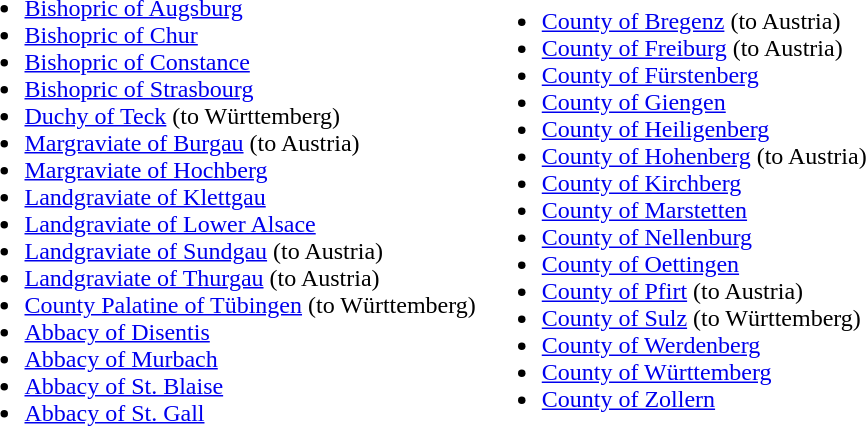<table>
<tr>
<td><br><ul><li><a href='#'>Bishopric of Augsburg</a></li><li><a href='#'>Bishopric of Chur</a></li><li><a href='#'>Bishopric of Constance</a></li><li><a href='#'>Bishopric of Strasbourg</a></li><li><a href='#'>Duchy of Teck</a> (to Württemberg)</li><li><a href='#'>Margraviate of Burgau</a> (to Austria)</li><li><a href='#'>Margraviate of Hochberg</a></li><li><a href='#'>Landgraviate of Klettgau</a></li><li><a href='#'>Landgraviate of Lower Alsace</a></li><li><a href='#'>Landgraviate of Sundgau</a> (to Austria)</li><li><a href='#'>Landgraviate of Thurgau</a> (to Austria)</li><li><a href='#'>County Palatine of Tübingen</a> (to Württemberg)</li><li><a href='#'>Abbacy of Disentis</a></li><li><a href='#'>Abbacy of Murbach</a></li><li><a href='#'>Abbacy of St. Blaise</a></li><li><a href='#'>Abbacy of St. Gall</a></li></ul></td>
<td><br><ul><li><a href='#'>County of Bregenz</a> (to Austria)</li><li><a href='#'>County of Freiburg</a> (to Austria)</li><li><a href='#'>County of Fürstenberg</a></li><li><a href='#'>County of Giengen</a></li><li><a href='#'>County of Heiligenberg</a></li><li><a href='#'>County of Hohenberg</a> (to Austria)</li><li><a href='#'>County of Kirchberg</a></li><li><a href='#'>County of Marstetten</a></li><li><a href='#'>County of Nellenburg</a></li><li><a href='#'>County of Oettingen</a></li><li><a href='#'>County of Pfirt</a> (to Austria)</li><li><a href='#'>County of Sulz</a> (to Württemberg)</li><li><a href='#'>County of Werdenberg</a></li><li><a href='#'>County of Württemberg</a></li><li><a href='#'>County of Zollern</a></li></ul></td>
</tr>
</table>
